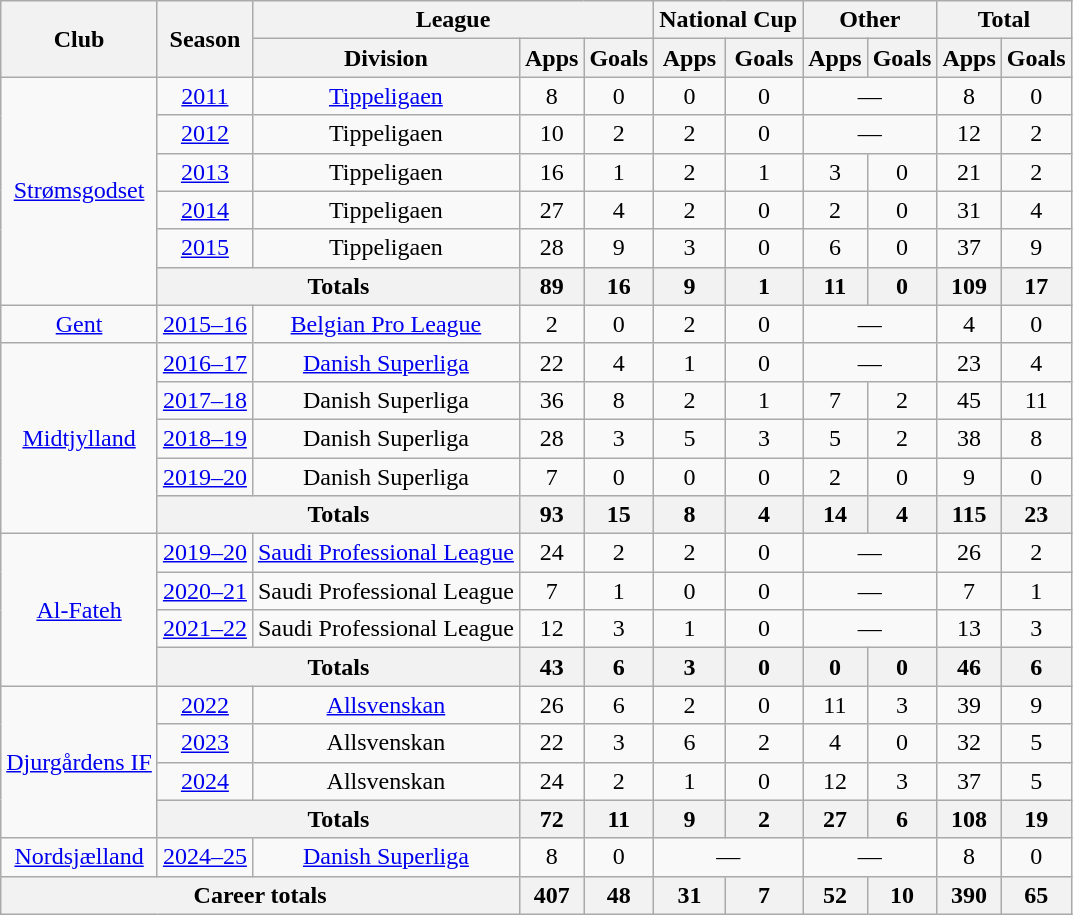<table class="wikitable" style="text-align:center">
<tr>
<th rowspan="2">Club</th>
<th rowspan="2">Season</th>
<th colspan="3">League</th>
<th colspan="2">National Cup</th>
<th colspan="2">Other</th>
<th colspan="2">Total</th>
</tr>
<tr>
<th>Division</th>
<th>Apps</th>
<th>Goals</th>
<th>Apps</th>
<th>Goals</th>
<th>Apps</th>
<th>Goals</th>
<th>Apps</th>
<th>Goals</th>
</tr>
<tr>
<td rowspan="6"><a href='#'>Strømsgodset</a></td>
<td><a href='#'>2011</a></td>
<td><a href='#'>Tippeligaen</a></td>
<td>8</td>
<td>0</td>
<td>0</td>
<td>0</td>
<td colspan="2">—</td>
<td>8</td>
<td>0</td>
</tr>
<tr>
<td><a href='#'>2012</a></td>
<td>Tippeligaen</td>
<td>10</td>
<td>2</td>
<td>2</td>
<td>0</td>
<td colspan="2">—</td>
<td>12</td>
<td>2</td>
</tr>
<tr>
<td><a href='#'>2013</a></td>
<td>Tippeligaen</td>
<td>16</td>
<td>1</td>
<td>2</td>
<td>1</td>
<td>3</td>
<td>0</td>
<td>21</td>
<td>2</td>
</tr>
<tr>
<td><a href='#'>2014</a></td>
<td>Tippeligaen</td>
<td>27</td>
<td>4</td>
<td>2</td>
<td>0</td>
<td>2</td>
<td>0</td>
<td>31</td>
<td>4</td>
</tr>
<tr>
<td><a href='#'>2015</a></td>
<td>Tippeligaen</td>
<td>28</td>
<td>9</td>
<td>3</td>
<td>0</td>
<td>6</td>
<td>0</td>
<td>37</td>
<td>9</td>
</tr>
<tr>
<th colspan="2">Totals</th>
<th>89</th>
<th>16</th>
<th>9</th>
<th>1</th>
<th>11</th>
<th>0</th>
<th>109</th>
<th>17</th>
</tr>
<tr>
<td><a href='#'>Gent</a></td>
<td><a href='#'>2015–16</a></td>
<td><a href='#'>Belgian Pro League</a></td>
<td>2</td>
<td>0</td>
<td>2</td>
<td>0</td>
<td colspan="2">—</td>
<td>4</td>
<td>0</td>
</tr>
<tr>
<td rowspan="5"><a href='#'>Midtjylland</a></td>
<td><a href='#'>2016–17</a></td>
<td><a href='#'>Danish Superliga</a></td>
<td>22</td>
<td>4</td>
<td>1</td>
<td>0</td>
<td colspan="2">—</td>
<td>23</td>
<td>4</td>
</tr>
<tr>
<td><a href='#'>2017–18</a></td>
<td>Danish Superliga</td>
<td>36</td>
<td>8</td>
<td>2</td>
<td>1</td>
<td>7</td>
<td>2</td>
<td>45</td>
<td>11</td>
</tr>
<tr>
<td><a href='#'>2018–19</a></td>
<td>Danish Superliga</td>
<td>28</td>
<td>3</td>
<td>5</td>
<td>3</td>
<td>5</td>
<td>2</td>
<td>38</td>
<td>8</td>
</tr>
<tr>
<td><a href='#'>2019–20</a></td>
<td>Danish Superliga</td>
<td>7</td>
<td>0</td>
<td>0</td>
<td>0</td>
<td>2</td>
<td>0</td>
<td>9</td>
<td>0</td>
</tr>
<tr>
<th colspan="2">Totals</th>
<th>93</th>
<th>15</th>
<th>8</th>
<th>4</th>
<th>14</th>
<th>4</th>
<th>115</th>
<th>23</th>
</tr>
<tr>
<td rowspan="4"><a href='#'>Al-Fateh</a></td>
<td><a href='#'>2019–20</a></td>
<td><a href='#'>Saudi Professional League</a></td>
<td>24</td>
<td>2</td>
<td>2</td>
<td>0</td>
<td colspan="2">—</td>
<td>26</td>
<td>2</td>
</tr>
<tr>
<td><a href='#'>2020–21</a></td>
<td>Saudi Professional League</td>
<td>7</td>
<td>1</td>
<td>0</td>
<td>0</td>
<td colspan="2">—</td>
<td>7</td>
<td>1</td>
</tr>
<tr>
<td><a href='#'>2021–22</a></td>
<td>Saudi Professional League</td>
<td>12</td>
<td>3</td>
<td>1</td>
<td>0</td>
<td colspan="2">—</td>
<td>13</td>
<td>3</td>
</tr>
<tr>
<th colspan="2">Totals</th>
<th>43</th>
<th>6</th>
<th>3</th>
<th>0</th>
<th>0</th>
<th>0</th>
<th>46</th>
<th>6</th>
</tr>
<tr>
<td rowspan="4"><a href='#'>Djurgårdens IF</a></td>
<td><a href='#'>2022</a></td>
<td><a href='#'>Allsvenskan</a></td>
<td>26</td>
<td>6</td>
<td>2</td>
<td>0</td>
<td>11</td>
<td>3</td>
<td>39</td>
<td>9</td>
</tr>
<tr>
<td><a href='#'>2023</a></td>
<td>Allsvenskan</td>
<td>22</td>
<td>3</td>
<td>6</td>
<td>2</td>
<td>4</td>
<td>0</td>
<td>32</td>
<td>5</td>
</tr>
<tr>
<td><a href='#'>2024</a></td>
<td>Allsvenskan</td>
<td>24</td>
<td>2</td>
<td>1</td>
<td>0</td>
<td>12</td>
<td>3</td>
<td>37</td>
<td>5</td>
</tr>
<tr>
<th colspan="2">Totals</th>
<th>72</th>
<th>11</th>
<th>9</th>
<th>2</th>
<th>27</th>
<th>6</th>
<th>108</th>
<th>19</th>
</tr>
<tr>
<td><a href='#'>Nordsjælland</a></td>
<td><a href='#'>2024–25</a></td>
<td><a href='#'>Danish Superliga</a></td>
<td>8</td>
<td>0</td>
<td colspan="2">—</td>
<td colspan="2">—</td>
<td>8</td>
<td>0</td>
</tr>
<tr>
<th colspan="3">Career totals</th>
<th>407</th>
<th>48</th>
<th>31</th>
<th>7</th>
<th>52</th>
<th>10</th>
<th>390</th>
<th>65</th>
</tr>
</table>
